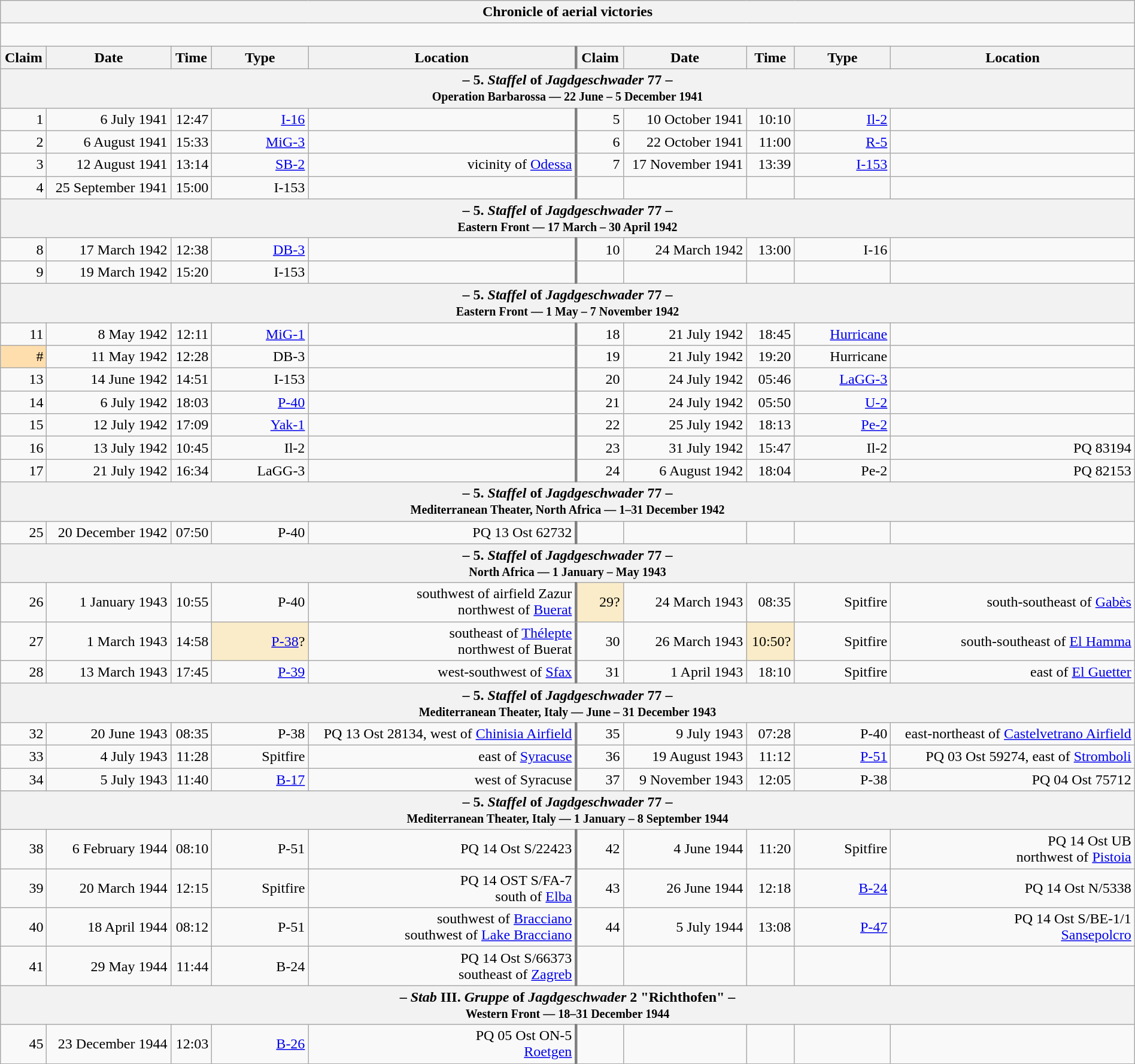<table class="wikitable plainrowheaders collapsible" style="margin-left: auto; margin-right: auto; border: none; text-align:right; width: 100%;">
<tr>
<th colspan="10">Chronicle of aerial victories</th>
</tr>
<tr>
<td colspan="10" style="text-align: left;"><br>
</td>
</tr>
<tr>
<th scope="col">Claim</th>
<th scope="col">Date</th>
<th scope="col">Time</th>
<th scope="col" width="100px">Type</th>
<th scope="col">Location</th>
<th scope="col" style="border-left: 3px solid grey;">Claim</th>
<th scope="col">Date</th>
<th scope="col">Time</th>
<th scope="col" width="100px">Type</th>
<th scope="col">Location</th>
</tr>
<tr>
<th colspan="10">– 5. <em>Staffel</em> of <em>Jagdgeschwader</em> 77 –<br><small>Operation Barbarossa — 22 June – 5 December 1941</small></th>
</tr>
<tr>
<td>1</td>
<td>6 July 1941</td>
<td>12:47</td>
<td><a href='#'>I-16</a></td>
<td></td>
<td style="border-left: 3px solid grey;">5</td>
<td>10 October 1941</td>
<td>10:10</td>
<td><a href='#'>Il-2</a></td>
<td></td>
</tr>
<tr>
<td>2</td>
<td>6 August 1941</td>
<td>15:33</td>
<td><a href='#'>MiG-3</a></td>
<td></td>
<td style="border-left: 3px solid grey;">6</td>
<td>22 October 1941</td>
<td>11:00</td>
<td><a href='#'>R-5</a></td>
<td></td>
</tr>
<tr>
<td>3</td>
<td>12 August 1941</td>
<td>13:14</td>
<td><a href='#'>SB-2</a></td>
<td>vicinity of <a href='#'>Odessa</a></td>
<td style="border-left: 3px solid grey;">7</td>
<td>17 November 1941</td>
<td>13:39</td>
<td><a href='#'>I-153</a></td>
<td></td>
</tr>
<tr>
<td>4</td>
<td>25 September 1941</td>
<td>15:00</td>
<td>I-153</td>
<td></td>
<td style="border-left: 3px solid grey;"></td>
<td></td>
<td></td>
<td></td>
<td></td>
</tr>
<tr>
<th colspan="10">– 5. <em>Staffel</em> of <em>Jagdgeschwader</em> 77 –<br><small>Eastern Front — 17 March – 30 April 1942</small></th>
</tr>
<tr>
<td>8</td>
<td>17 March 1942</td>
<td>12:38</td>
<td><a href='#'>DB-3</a></td>
<td></td>
<td style="border-left: 3px solid grey;">10</td>
<td>24 March 1942</td>
<td>13:00</td>
<td>I-16</td>
<td></td>
</tr>
<tr>
<td>9</td>
<td>19 March 1942</td>
<td>15:20</td>
<td>I-153</td>
<td></td>
<td style="border-left: 3px solid grey;"></td>
<td></td>
<td></td>
<td></td>
<td></td>
</tr>
<tr>
<th colspan="10">– 5. <em>Staffel</em> of <em>Jagdgeschwader</em> 77 –<br><small>Eastern Front — 1 May – 7 November 1942</small></th>
</tr>
<tr>
<td>11</td>
<td>8 May 1942</td>
<td>12:11</td>
<td><a href='#'>MiG-1</a></td>
<td></td>
<td style="border-left: 3px solid grey;">18</td>
<td>21 July 1942</td>
<td>18:45</td>
<td><a href='#'>Hurricane</a></td>
<td></td>
</tr>
<tr>
<td style="background:#ffdead">#</td>
<td>11 May 1942</td>
<td>12:28</td>
<td>DB-3</td>
<td></td>
<td style="border-left: 3px solid grey;">19</td>
<td>21 July 1942</td>
<td>19:20</td>
<td>Hurricane</td>
<td></td>
</tr>
<tr>
<td>13</td>
<td>14 June 1942</td>
<td>14:51</td>
<td>I-153</td>
<td></td>
<td style="border-left: 3px solid grey;">20</td>
<td>24 July 1942</td>
<td>05:46</td>
<td><a href='#'>LaGG-3</a></td>
<td></td>
</tr>
<tr>
<td>14</td>
<td>6 July 1942</td>
<td>18:03</td>
<td><a href='#'>P-40</a></td>
<td></td>
<td style="border-left: 3px solid grey;">21</td>
<td>24 July 1942</td>
<td>05:50</td>
<td><a href='#'>U-2</a></td>
<td></td>
</tr>
<tr>
<td>15</td>
<td>12 July 1942</td>
<td>17:09</td>
<td><a href='#'>Yak-1</a></td>
<td></td>
<td style="border-left: 3px solid grey;">22</td>
<td>25 July 1942</td>
<td>18:13</td>
<td><a href='#'>Pe-2</a></td>
<td></td>
</tr>
<tr>
<td>16</td>
<td>13 July 1942</td>
<td>10:45</td>
<td>Il-2</td>
<td></td>
<td style="border-left: 3px solid grey;">23</td>
<td>31 July 1942</td>
<td>15:47</td>
<td>Il-2</td>
<td>PQ 83194</td>
</tr>
<tr>
<td>17</td>
<td>21 July 1942</td>
<td>16:34</td>
<td>LaGG-3</td>
<td></td>
<td style="border-left: 3px solid grey;">24</td>
<td>6 August 1942</td>
<td>18:04</td>
<td>Pe-2</td>
<td>PQ 82153</td>
</tr>
<tr>
<th colspan="10">– 5. <em>Staffel</em> of <em>Jagdgeschwader</em> 77 –<br><small>Mediterranean Theater, North Africa — 1–31 December 1942</small></th>
</tr>
<tr>
<td>25</td>
<td>20 December 1942</td>
<td>07:50</td>
<td>P-40</td>
<td>PQ 13 Ost 62732</td>
<td style="border-left: 3px solid grey;"></td>
<td></td>
<td></td>
<td></td>
<td></td>
</tr>
<tr>
<th colspan="10">– 5. <em>Staffel</em> of <em>Jagdgeschwader</em> 77 –<br><small>North Africa — 1 January – May 1943</small></th>
</tr>
<tr>
<td>26</td>
<td>1 January 1943</td>
<td>10:55</td>
<td>P-40</td>
<td> southwest of airfield Zazur<br> northwest of <a href='#'>Buerat</a></td>
<td style="border-left: 3px solid grey; background:#faecc8">29?</td>
<td>24 March 1943</td>
<td>08:35</td>
<td>Spitfire</td>
<td> south-southeast of <a href='#'>Gabès</a></td>
</tr>
<tr>
<td>27</td>
<td>1 March 1943</td>
<td>14:58</td>
<td style="background:#faecc8"><a href='#'>P-38</a>?</td>
<td>southeast of <a href='#'>Thélepte</a><br> northwest of Buerat</td>
<td style="border-left: 3px solid grey;">30</td>
<td>26 March 1943</td>
<td style="background:#faecc8">10:50?</td>
<td>Spitfire</td>
<td> south-southeast of <a href='#'>El Hamma</a></td>
</tr>
<tr>
<td>28</td>
<td>13 March 1943</td>
<td>17:45</td>
<td><a href='#'>P-39</a></td>
<td> west-southwest of <a href='#'>Sfax</a></td>
<td style="border-left: 3px solid grey;">31</td>
<td>1 April 1943</td>
<td>18:10</td>
<td>Spitfire</td>
<td> east of <a href='#'>El Guetter</a></td>
</tr>
<tr>
<th colspan="10">– 5. <em>Staffel</em> of <em>Jagdgeschwader</em> 77 –<br><small>Mediterranean Theater, Italy — June – 31 December 1943</small></th>
</tr>
<tr>
<td>32</td>
<td>20 June 1943</td>
<td>08:35</td>
<td>P-38</td>
<td>PQ 13 Ost 28134, west of <a href='#'>Chinisia Airfield</a></td>
<td style="border-left: 3px solid grey;">35</td>
<td>9 July 1943</td>
<td>07:28</td>
<td>P-40</td>
<td> east-northeast of <a href='#'>Castelvetrano Airfield</a></td>
</tr>
<tr>
<td>33</td>
<td>4 July 1943</td>
<td>11:28</td>
<td>Spitfire</td>
<td> east of <a href='#'>Syracuse</a></td>
<td style="border-left: 3px solid grey;">36</td>
<td>19 August 1943</td>
<td>11:12</td>
<td><a href='#'>P-51</a></td>
<td>PQ 03 Ost 59274, east of <a href='#'>Stromboli</a></td>
</tr>
<tr>
<td>34</td>
<td>5 July 1943</td>
<td>11:40</td>
<td><a href='#'>B-17</a></td>
<td> west of Syracuse</td>
<td style="border-left: 3px solid grey;">37</td>
<td>9 November 1943</td>
<td>12:05</td>
<td>P-38</td>
<td>PQ 04 Ost 75712</td>
</tr>
<tr>
<th colspan="10">– 5. <em>Staffel</em> of <em>Jagdgeschwader</em> 77 –<br><small>Mediterranean Theater, Italy — 1 January – 8 September 1944</small></th>
</tr>
<tr>
<td>38</td>
<td>6 February 1944</td>
<td>08:10</td>
<td>P-51</td>
<td>PQ 14 Ost S/22423</td>
<td style="border-left: 3px solid grey;">42</td>
<td>4 June 1944</td>
<td>11:20</td>
<td>Spitfire</td>
<td>PQ 14 Ost UB<br>northwest of <a href='#'>Pistoia</a></td>
</tr>
<tr>
<td>39</td>
<td>20 March 1944</td>
<td>12:15</td>
<td>Spitfire</td>
<td>PQ 14 OST S/FA-7<br>south of <a href='#'>Elba</a></td>
<td style="border-left: 3px solid grey;">43</td>
<td>26 June 1944</td>
<td>12:18</td>
<td><a href='#'>B-24</a></td>
<td>PQ 14 Ost N/5338</td>
</tr>
<tr>
<td>40</td>
<td>18 April 1944</td>
<td>08:12</td>
<td>P-51</td>
<td> southwest of <a href='#'>Bracciano</a><br>southwest of <a href='#'>Lake Bracciano</a></td>
<td style="border-left: 3px solid grey;">44</td>
<td>5 July 1944</td>
<td>13:08</td>
<td><a href='#'>P-47</a></td>
<td>PQ 14 Ost	S/BE-1/1<br><a href='#'>Sansepolcro</a></td>
</tr>
<tr>
<td>41</td>
<td>29 May 1944</td>
<td>11:44</td>
<td>B-24</td>
<td>PQ 14 Ost S/66373<br>southeast of <a href='#'>Zagreb</a></td>
<td style="border-left: 3px solid grey;"></td>
<td></td>
<td></td>
<td></td>
<td></td>
</tr>
<tr>
<th colspan="10">– <em>Stab</em> III. <em>Gruppe</em> of <em>Jagdgeschwader</em> 2 "Richthofen" –<br><small>Western Front — 18–31 December 1944</small></th>
</tr>
<tr>
<td>45</td>
<td>23 December 1944</td>
<td>12:03</td>
<td><a href='#'>B-26</a></td>
<td>PQ 05 Ost ON-5 <br><a href='#'>Roetgen</a></td>
<td style="border-left: 3px solid grey;"></td>
<td></td>
<td></td>
<td></td>
<td></td>
</tr>
</table>
